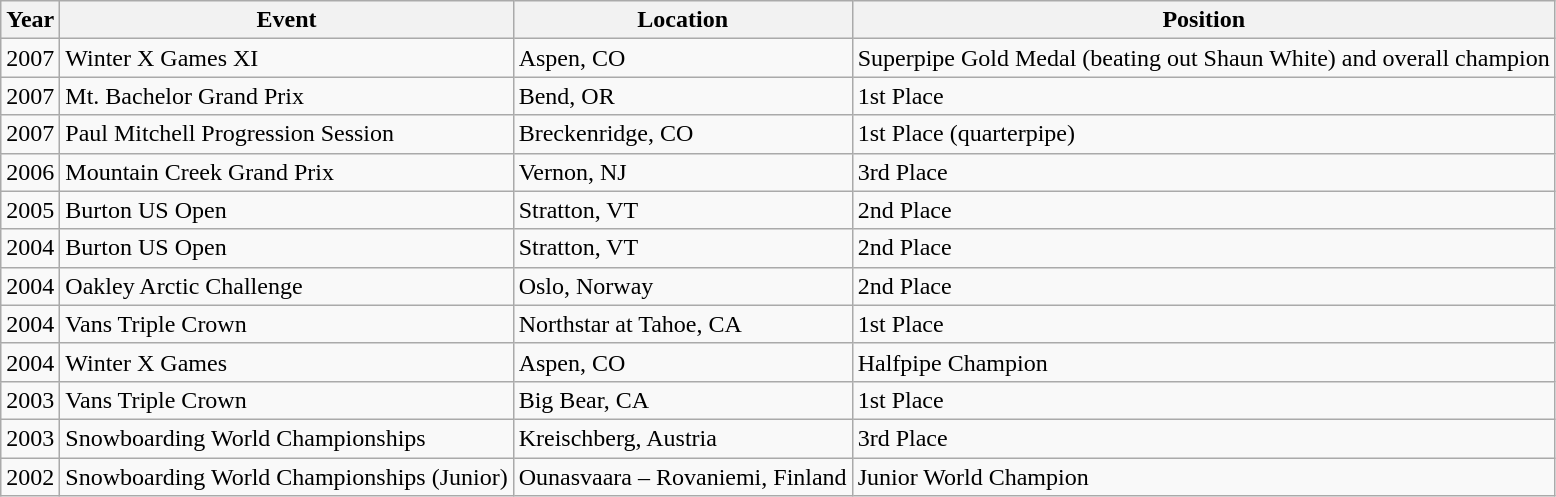<table class="wikitable">
<tr>
<th>Year</th>
<th>Event</th>
<th>Location</th>
<th>Position</th>
</tr>
<tr>
<td>2007</td>
<td>Winter X Games XI</td>
<td>Aspen, CO</td>
<td>Superpipe Gold Medal (beating out Shaun White) and overall champion</td>
</tr>
<tr>
<td>2007</td>
<td>Mt. Bachelor Grand Prix</td>
<td>Bend, OR</td>
<td>1st Place</td>
</tr>
<tr>
<td>2007</td>
<td>Paul Mitchell Progression Session</td>
<td>Breckenridge, CO</td>
<td>1st Place (quarterpipe)</td>
</tr>
<tr>
<td>2006</td>
<td>Mountain Creek Grand Prix</td>
<td>Vernon, NJ</td>
<td>3rd Place</td>
</tr>
<tr>
<td>2005</td>
<td>Burton US Open</td>
<td>Stratton, VT</td>
<td>2nd Place</td>
</tr>
<tr>
<td>2004</td>
<td>Burton US Open</td>
<td>Stratton, VT</td>
<td>2nd Place</td>
</tr>
<tr>
<td>2004</td>
<td>Oakley Arctic Challenge</td>
<td>Oslo, Norway</td>
<td>2nd Place</td>
</tr>
<tr>
<td>2004</td>
<td>Vans Triple Crown</td>
<td>Northstar at Tahoe, CA</td>
<td>1st Place</td>
</tr>
<tr>
<td>2004</td>
<td>Winter X Games</td>
<td>Aspen, CO</td>
<td>Halfpipe Champion</td>
</tr>
<tr>
<td>2003</td>
<td>Vans Triple Crown</td>
<td>Big Bear, CA</td>
<td>1st Place</td>
</tr>
<tr>
<td>2003</td>
<td>Snowboarding World Championships</td>
<td>Kreischberg, Austria</td>
<td>3rd Place</td>
</tr>
<tr>
<td>2002</td>
<td>Snowboarding World Championships (Junior)</td>
<td>Ounasvaara – Rovaniemi, Finland</td>
<td>Junior World Champion</td>
</tr>
</table>
